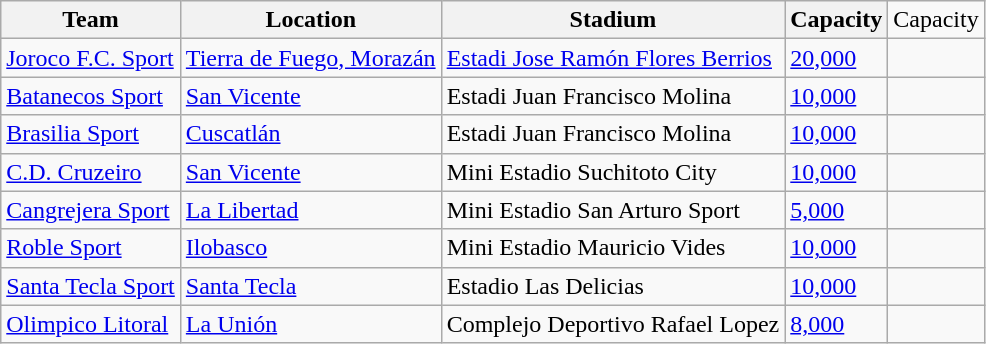<table class="wikitable sortable" style="text-align:left;">
<tr>
<th>Team</th>
<th>Location</th>
<th>Stadium</th>
<th>Capacity</th>
<td>Capacity</td>
</tr>
<tr>
<td><a href='#'>Joroco F.C. Sport</a></td>
<td><a href='#'>Tierra de Fuego, Morazán</a></td>
<td><a href='#'>Estadi Jose Ramón Flores Berrios</a></td>
<td><a href='#'>20,000</a></td>
<td></td>
</tr>
<tr>
<td><a href='#'>Batanecos Sport</a></td>
<td><a href='#'>San Vicente</a></td>
<td>Estadi Juan Francisco Molina</td>
<td><a href='#'>10,000</a></td>
<td></td>
</tr>
<tr>
<td><a href='#'>Brasilia Sport</a></td>
<td><a href='#'>Cuscatlán</a></td>
<td>Estadi Juan Francisco Molina</td>
<td><a href='#'>10,000</a></td>
<td></td>
</tr>
<tr>
<td><a href='#'>C.D. Cruzeiro</a></td>
<td><a href='#'>San Vicente</a></td>
<td>Mini Estadio Suchitoto City</td>
<td><a href='#'>10,000</a></td>
<td></td>
</tr>
<tr>
<td><a href='#'>Cangrejera Sport</a></td>
<td><a href='#'>La Libertad</a></td>
<td>Mini Estadio San Arturo Sport</td>
<td><a href='#'>5,000</a></td>
<td></td>
</tr>
<tr>
<td><a href='#'>Roble Sport</a></td>
<td><a href='#'>Ilobasco</a></td>
<td>Mini Estadio Mauricio Vides</td>
<td><a href='#'>10,000</a></td>
<td></td>
</tr>
<tr>
<td><a href='#'>Santa Tecla Sport</a></td>
<td><a href='#'>Santa Tecla</a></td>
<td>Estadio Las Delicias</td>
<td><a href='#'>10,000</a></td>
<td></td>
</tr>
<tr>
<td><a href='#'>Olimpico 
Litoral</a></td>
<td><a href='#'>La Unión</a></td>
<td>Complejo Deportivo Rafael Lopez</td>
<td><a href='#'>8,000</a></td>
<td></td>
</tr>
</table>
